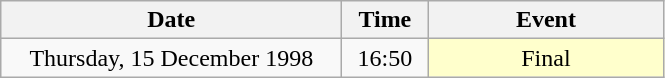<table class = "wikitable" style="text-align:center;">
<tr>
<th width=220>Date</th>
<th width=50>Time</th>
<th width=150>Event</th>
</tr>
<tr>
<td>Thursday, 15 December 1998</td>
<td>16:50</td>
<td bgcolor=ffffcc>Final</td>
</tr>
</table>
